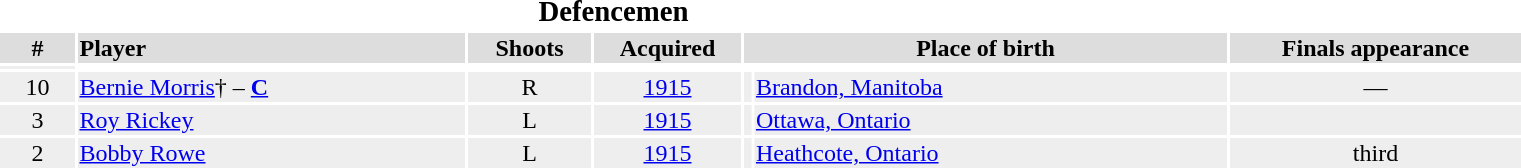<table style="text-align:center;">
<tr>
<th colspan="6"><big>Defencemen</big></th>
</tr>
<tr style="background:#dddddd;">
<th style="width:3em">#</th>
<th style="width:16em; text-align:left">Player</th>
<th style="width:5em">Shoots</th>
<th style="width:6em">Acquired</th>
<th style="width:20em" colspan="2">Place of birth</th>
<th style="width:12em">Finals appearance</th>
</tr>
<tr style="background:#eeeeee;">
<td></td>
</tr>
<tr style="background:#eeeeee;">
<td>10</td>
<td align="left"><a href='#'>Bernie Morris</a>† – <strong><a href='#'>C</a></strong></td>
<td>R</td>
<td><a href='#'>1915</a></td>
<td></td>
<td align="left"><a href='#'>Brandon, Manitoba</a></td>
<td>—</td>
</tr>
<tr style="background:#eeeeee;">
<td>3</td>
<td align="left"><a href='#'>Roy Rickey</a></td>
<td>L</td>
<td><a href='#'>1915</a></td>
<td></td>
<td align="left"><a href='#'>Ottawa, Ontario</a></td>
<td></td>
</tr>
<tr style="background:#eeeeee;">
<td>2</td>
<td align="left"><a href='#'>Bobby Rowe</a></td>
<td>L</td>
<td><a href='#'>1915</a></td>
<td></td>
<td align="left"><a href='#'>Heathcote, Ontario</a></td>
<td>third </td>
</tr>
</table>
